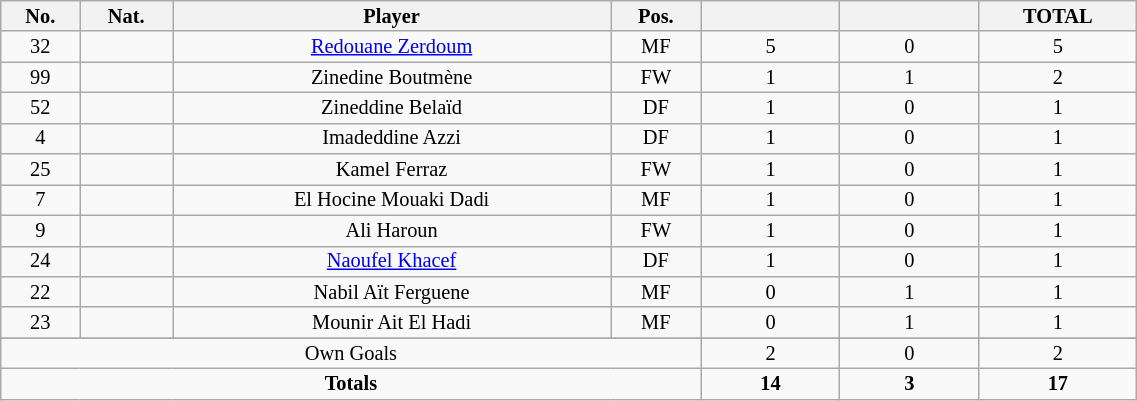<table class="wikitable sortable alternance"  style="font-size:85%; text-align:center; line-height:14px; width:60%;">
<tr>
<th width=10>No.</th>
<th width=10>Nat.</th>
<th width=140>Player</th>
<th width=10>Pos.</th>
<th width=40></th>
<th width=40></th>
<th width=10>TOTAL</th>
</tr>
<tr>
<td>32</td>
<td></td>
<td><a href='#'>Redouane Zerdoum</a></td>
<td>MF</td>
<td>5</td>
<td>0</td>
<td>5</td>
</tr>
<tr>
<td>99</td>
<td></td>
<td>Zinedine Boutmène</td>
<td>FW</td>
<td>1</td>
<td>1</td>
<td>2</td>
</tr>
<tr>
<td>52</td>
<td></td>
<td>Zineddine Belaïd</td>
<td>DF</td>
<td>1</td>
<td>0</td>
<td>1</td>
</tr>
<tr>
<td>4</td>
<td></td>
<td>Imadeddine Azzi</td>
<td>DF</td>
<td>1</td>
<td>0</td>
<td>1</td>
</tr>
<tr>
<td>25</td>
<td></td>
<td>Kamel Ferraz</td>
<td>FW</td>
<td>1</td>
<td>0</td>
<td>1</td>
</tr>
<tr>
<td>7</td>
<td></td>
<td>El Hocine Mouaki Dadi</td>
<td>MF</td>
<td>1</td>
<td>0</td>
<td>1</td>
</tr>
<tr>
<td>9</td>
<td></td>
<td>Ali Haroun</td>
<td>FW</td>
<td>1</td>
<td>0</td>
<td>1</td>
</tr>
<tr>
<td>24</td>
<td></td>
<td><a href='#'>Naoufel Khacef</a></td>
<td>DF</td>
<td>1</td>
<td>0</td>
<td>1</td>
</tr>
<tr>
<td>22</td>
<td></td>
<td>Nabil Aït Ferguene</td>
<td>MF</td>
<td>0</td>
<td>1</td>
<td>1</td>
</tr>
<tr>
<td>23</td>
<td></td>
<td>Mounir Ait El Hadi</td>
<td>MF</td>
<td>0</td>
<td>1</td>
<td>1</td>
</tr>
<tr>
</tr>
<tr class="sortbottom">
<td colspan="4">Own Goals</td>
<td>2</td>
<td>0</td>
<td>2</td>
</tr>
<tr class="sortbottom">
<td colspan="4"><strong>Totals</strong></td>
<td><strong>14</strong></td>
<td><strong>3</strong></td>
<td><strong>17</strong></td>
</tr>
</table>
